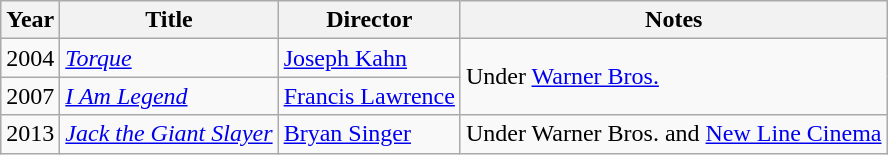<table class="wikitable">
<tr>
<th>Year</th>
<th>Title</th>
<th>Director</th>
<th>Notes</th>
</tr>
<tr>
<td>2004</td>
<td><em><a href='#'>Torque</a></em></td>
<td><a href='#'>Joseph Kahn</a></td>
<td rowspan=2>Under <a href='#'>Warner Bros.</a></td>
</tr>
<tr>
<td>2007</td>
<td><em><a href='#'>I Am Legend</a></em></td>
<td><a href='#'>Francis Lawrence</a></td>
</tr>
<tr>
<td>2013</td>
<td><em><a href='#'>Jack the Giant Slayer</a></em></td>
<td><a href='#'>Bryan Singer</a></td>
<td>Under Warner Bros. and <a href='#'>New Line Cinema</a></td>
</tr>
</table>
